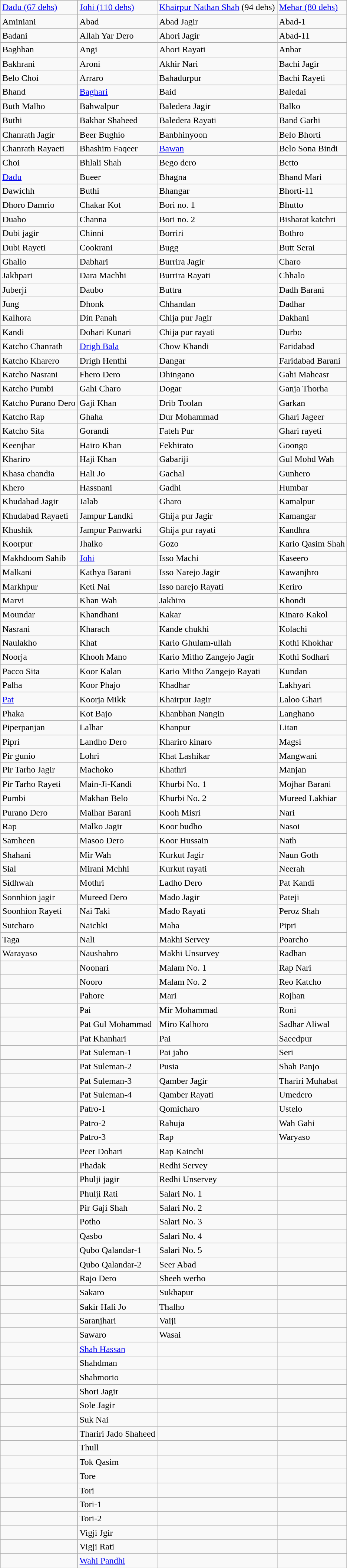<table class="wikitable">
<tr>
<td><a href='#'>Dadu (67 dehs)</a></td>
<td><a href='#'>Johi (110 dehs)</a></td>
<td><a href='#'>Khairpur Nathan Shah</a> (94 dehs)</td>
<td><a href='#'>Mehar (80 dehs)</a></td>
</tr>
<tr>
<td>Aminiani</td>
<td>Abad</td>
<td>Abad Jagir</td>
<td>Abad-1</td>
</tr>
<tr>
<td>Badani</td>
<td>Allah Yar Dero</td>
<td>Ahori Jagir</td>
<td>Abad-11</td>
</tr>
<tr>
<td>Baghban</td>
<td>Angi</td>
<td>Ahori Rayati</td>
<td>Anbar</td>
</tr>
<tr>
<td>Bakhrani</td>
<td>Aroni</td>
<td>Akhir Nari</td>
<td>Bachi Jagir</td>
</tr>
<tr>
<td>Belo Choi</td>
<td>Arraro</td>
<td>Bahadurpur</td>
<td>Bachi Rayeti</td>
</tr>
<tr>
<td>Bhand</td>
<td><a href='#'>Baghari</a></td>
<td>Baid</td>
<td>Baledai</td>
</tr>
<tr>
<td>Buth Malho</td>
<td>Bahwalpur</td>
<td>Baledera Jagir</td>
<td>Balko</td>
</tr>
<tr>
<td>Buthi</td>
<td>Bakhar Shaheed</td>
<td>Baledera Rayati</td>
<td>Band Garhi</td>
</tr>
<tr>
<td>Chanrath Jagir</td>
<td>Beer Bughio</td>
<td>Banbhinyoon</td>
<td>Belo Bhorti</td>
</tr>
<tr>
<td>Chanrath Rayaeti</td>
<td>Bhashim Faqeer</td>
<td><a href='#'>Bawan</a></td>
<td>Belo Sona Bindi</td>
</tr>
<tr>
<td>Choi</td>
<td>Bhlali Shah</td>
<td>Bego dero</td>
<td>Betto</td>
</tr>
<tr>
<td><a href='#'>Dadu</a></td>
<td>Bueer</td>
<td>Bhagna</td>
<td>Bhand Mari</td>
</tr>
<tr>
<td>Dawichh</td>
<td>Buthi</td>
<td>Bhangar</td>
<td>Bhorti-11</td>
</tr>
<tr>
<td>Dhoro Damrio</td>
<td>Chakar Kot</td>
<td>Bori no. 1</td>
<td>Bhutto</td>
</tr>
<tr>
<td>Duabo</td>
<td>Channa</td>
<td>Bori no. 2</td>
<td>Bisharat katchri</td>
</tr>
<tr>
<td>Dubi jagir</td>
<td>Chinni</td>
<td>Borriri</td>
<td>Bothro</td>
</tr>
<tr>
<td>Dubi Rayeti</td>
<td>Cookrani</td>
<td>Bugg</td>
<td>Butt Serai</td>
</tr>
<tr>
<td>Ghallo</td>
<td>Dabhari</td>
<td>Burrira Jagir</td>
<td>Charo</td>
</tr>
<tr>
<td>Jakhpari</td>
<td>Dara Machhi</td>
<td>Burrira Rayati</td>
<td>Chhalo</td>
</tr>
<tr>
<td>Juberji</td>
<td>Daubo</td>
<td>Buttra</td>
<td>Dadh Barani</td>
</tr>
<tr>
<td>Jung</td>
<td>Dhonk</td>
<td>Chhandan</td>
<td>Dadhar</td>
</tr>
<tr>
<td>Kalhora</td>
<td>Din Panah</td>
<td>Chija pur Jagir</td>
<td>Dakhani</td>
</tr>
<tr>
<td>Kandi</td>
<td>Dohari Kunari</td>
<td>Chija pur rayati</td>
<td>Durbo</td>
</tr>
<tr>
<td>Katcho Chanrath</td>
<td><a href='#'>Drigh Bala</a></td>
<td>Chow Khandi</td>
<td>Faridabad</td>
</tr>
<tr>
<td>Katcho Kharero</td>
<td>Drigh Henthi</td>
<td>Dangar</td>
<td>Faridabad Barani</td>
</tr>
<tr>
<td>Katcho Nasrani</td>
<td>Fhero Dero</td>
<td>Dhingano</td>
<td>Gahi Maheasr</td>
</tr>
<tr>
<td>Katcho Pumbi</td>
<td>Gahi Charo</td>
<td>Dogar</td>
<td>Ganja Thorha</td>
</tr>
<tr>
<td>Katcho Purano Dero</td>
<td>Gaji Khan</td>
<td>Drib Toolan</td>
<td>Garkan</td>
</tr>
<tr>
<td>Katcho Rap</td>
<td>Ghaha</td>
<td>Dur Mohammad</td>
<td>Ghari Jageer</td>
</tr>
<tr>
<td>Katcho Sita</td>
<td>Gorandi</td>
<td>Fateh Pur</td>
<td>Ghari rayeti</td>
</tr>
<tr>
<td>Keenjhar</td>
<td>Hairo Khan</td>
<td>Fekhirato</td>
<td>Goongo</td>
</tr>
<tr>
<td>Khariro</td>
<td>Haji Khan</td>
<td>Gabariji</td>
<td>Gul Mohd Wah</td>
</tr>
<tr>
<td>Khasa chandia</td>
<td>Hali Jo</td>
<td>Gachal</td>
<td>Gunhero</td>
</tr>
<tr>
<td>Khero</td>
<td>Hassnani</td>
<td>Gadhi</td>
<td>Humbar</td>
</tr>
<tr>
<td>Khudabad Jagir</td>
<td>Jalab</td>
<td>Gharo</td>
<td>Kamalpur</td>
</tr>
<tr>
<td>Khudabad Rayaeti</td>
<td>Jampur Landki</td>
<td>Ghija pur Jagir</td>
<td>Kamangar</td>
</tr>
<tr>
<td>Khushik</td>
<td>Jampur Panwarki</td>
<td>Ghija pur rayati</td>
<td>Kandhra</td>
</tr>
<tr>
<td>Koorpur</td>
<td>Jhalko</td>
<td>Gozo</td>
<td>Kario Qasim Shah</td>
</tr>
<tr>
<td>Makhdoom Sahib</td>
<td><a href='#'>Johi</a></td>
<td>Isso Machi</td>
<td>Kaseero</td>
</tr>
<tr>
<td>Malkani</td>
<td>Kathya Barani</td>
<td>Isso Narejo Jagir</td>
<td>Kawanjhro</td>
</tr>
<tr>
<td>Markhpur</td>
<td>Keti Nai</td>
<td>Isso narejo Rayati</td>
<td>Keriro</td>
</tr>
<tr>
<td>Marvi</td>
<td>Khan Wah</td>
<td>Jakhiro</td>
<td>Khondi</td>
</tr>
<tr>
<td>Moundar</td>
<td>Khandhani</td>
<td>Kakar</td>
<td>Kinaro Kakol</td>
</tr>
<tr>
<td>Nasrani</td>
<td>Kharach</td>
<td>Kande chukhi</td>
<td>Kolachi</td>
</tr>
<tr>
<td>Naulakho</td>
<td>Khat</td>
<td>Kario Ghulam-ullah</td>
<td>Kothi Khokhar</td>
</tr>
<tr>
<td>Noorja</td>
<td>Khooh Mano</td>
<td>Kario Mitho Zangejo Jagir</td>
<td>Kothi Sodhari</td>
</tr>
<tr>
<td>Pacco Sita</td>
<td>Koor Kalan</td>
<td>Kario Mitho Zangejo Rayati</td>
<td>Kundan</td>
</tr>
<tr>
<td>Palha</td>
<td>Koor Phajo</td>
<td>Khadhar</td>
<td>Lakhyari</td>
</tr>
<tr>
<td><a href='#'>Pat</a></td>
<td>Koorja Mikk</td>
<td>Khairpur Jagir</td>
<td>Laloo Ghari</td>
</tr>
<tr>
<td>Phaka</td>
<td>Kot Bajo</td>
<td>Khanbhan Nangin</td>
<td>Langhano</td>
</tr>
<tr>
<td>Piperpanjan</td>
<td>Lalhar</td>
<td>Khanpur</td>
<td>Litan</td>
</tr>
<tr>
<td>Pipri</td>
<td>Landho Dero</td>
<td>Khariro kinaro</td>
<td>Magsi</td>
</tr>
<tr>
<td>Pir gunio</td>
<td>Lohri</td>
<td>Khat Lashikar</td>
<td>Mangwani</td>
</tr>
<tr>
<td>Pir Tarho Jagir</td>
<td>Machoko</td>
<td>Khathri</td>
<td>Manjan</td>
</tr>
<tr>
<td>Pir Tarho Rayeti</td>
<td>Main-Ji-Kandi</td>
<td>Khurbi No. 1</td>
<td>Mojhar Barani</td>
</tr>
<tr>
<td>Pumbi</td>
<td>Makhan Belo</td>
<td>Khurbi No. 2</td>
<td>Mureed Lakhiar</td>
</tr>
<tr>
<td>Purano Dero</td>
<td>Malhar Barani</td>
<td>Kooh Misri</td>
<td>Nari</td>
</tr>
<tr>
<td>Rap</td>
<td>Malko Jagir</td>
<td>Koor budho</td>
<td>Nasoi</td>
</tr>
<tr>
<td>Samheen</td>
<td>Masoo Dero</td>
<td>Koor Hussain</td>
<td>Nath</td>
</tr>
<tr>
<td>Shahani</td>
<td>Mir Wah</td>
<td>Kurkut Jagir</td>
<td>Naun Goth</td>
</tr>
<tr>
<td>Sial</td>
<td>Mirani Mchhi</td>
<td>Kurkut rayati</td>
<td>Neerah</td>
</tr>
<tr>
<td>Sidhwah</td>
<td>Mothri</td>
<td>Ladho Dero</td>
<td>Pat Kandi</td>
</tr>
<tr>
<td>Sonnhion jagir</td>
<td>Mureed Dero</td>
<td>Mado Jagir</td>
<td>Pateji</td>
</tr>
<tr>
<td>Soonhion Rayeti</td>
<td>Nai Taki</td>
<td>Mado Rayati</td>
<td>Peroz Shah</td>
</tr>
<tr>
<td>Sutcharo</td>
<td>Naichki</td>
<td>Maha</td>
<td>Pipri</td>
</tr>
<tr>
<td>Taga</td>
<td>Nali</td>
<td>Makhi Servey</td>
<td>Poarcho</td>
</tr>
<tr>
<td>Warayaso</td>
<td>Naushahro</td>
<td>Makhi Unsurvey</td>
<td>Radhan</td>
</tr>
<tr>
<td></td>
<td>Noonari</td>
<td>Malam No. 1</td>
<td>Rap Nari</td>
</tr>
<tr>
<td></td>
<td>Nooro</td>
<td>Malam No. 2</td>
<td>Reo Katcho</td>
</tr>
<tr>
<td></td>
<td>Pahore</td>
<td>Mari</td>
<td>Rojhan</td>
</tr>
<tr>
<td></td>
<td>Pai</td>
<td>Mir Mohammad</td>
<td>Roni</td>
</tr>
<tr>
<td></td>
<td>Pat Gul Mohammad</td>
<td>Miro Kalhoro</td>
<td>Sadhar Aliwal</td>
</tr>
<tr>
<td></td>
<td>Pat Khanhari</td>
<td>Pai</td>
<td>Saeedpur</td>
</tr>
<tr>
<td></td>
<td>Pat Suleman-1</td>
<td>Pai jaho</td>
<td>Seri</td>
</tr>
<tr>
<td></td>
<td>Pat Suleman-2</td>
<td>Pusia</td>
<td>Shah Panjo</td>
</tr>
<tr>
<td></td>
<td>Pat Suleman-3</td>
<td>Qamber Jagir</td>
<td>Thariri Muhabat</td>
</tr>
<tr>
<td></td>
<td>Pat Suleman-4</td>
<td>Qamber Rayati</td>
<td>Umedero</td>
</tr>
<tr>
<td></td>
<td>Patro-1</td>
<td>Qomicharo</td>
<td>Ustelo</td>
</tr>
<tr>
<td></td>
<td>Patro-2</td>
<td>Rahuja</td>
<td>Wah Gahi</td>
</tr>
<tr>
<td></td>
<td>Patro-3</td>
<td>Rap</td>
<td>Waryaso</td>
</tr>
<tr>
<td></td>
<td>Peer Dohari</td>
<td>Rap Kainchi</td>
<td></td>
</tr>
<tr>
<td></td>
<td>Phadak</td>
<td>Redhi Servey</td>
<td></td>
</tr>
<tr>
<td></td>
<td>Phulji jagir</td>
<td>Redhi Unservey</td>
<td></td>
</tr>
<tr>
<td></td>
<td>Phulji Rati</td>
<td>Salari No. 1</td>
<td></td>
</tr>
<tr>
<td></td>
<td>Pir Gaji Shah</td>
<td>Salari No. 2</td>
<td></td>
</tr>
<tr>
<td></td>
<td>Potho</td>
<td>Salari No. 3</td>
<td></td>
</tr>
<tr>
<td></td>
<td>Qasbo</td>
<td>Salari No. 4</td>
<td></td>
</tr>
<tr>
<td></td>
<td>Qubo Qalandar-1</td>
<td>Salari No. 5</td>
<td></td>
</tr>
<tr>
<td></td>
<td>Qubo Qalandar-2</td>
<td>Seer Abad</td>
<td></td>
</tr>
<tr>
<td></td>
<td>Rajo Dero</td>
<td>Sheeh werho</td>
<td></td>
</tr>
<tr>
<td></td>
<td>Sakaro</td>
<td>Sukhapur</td>
<td></td>
</tr>
<tr>
<td></td>
<td>Sakir Hali Jo</td>
<td>Thalho</td>
<td></td>
</tr>
<tr>
<td></td>
<td>Saranjhari</td>
<td>Vaiji</td>
<td></td>
</tr>
<tr>
<td></td>
<td>Sawaro</td>
<td>Wasai</td>
<td></td>
</tr>
<tr>
<td></td>
<td><a href='#'>Shah Hassan</a></td>
<td></td>
<td></td>
</tr>
<tr>
<td></td>
<td>Shahdman</td>
<td></td>
<td></td>
</tr>
<tr>
<td></td>
<td>Shahmorio</td>
<td></td>
<td></td>
</tr>
<tr>
<td></td>
<td>Shori Jagir</td>
<td></td>
<td></td>
</tr>
<tr>
<td></td>
<td>Sole Jagir</td>
<td></td>
<td></td>
</tr>
<tr>
<td></td>
<td>Suk Nai</td>
<td></td>
<td></td>
</tr>
<tr>
<td></td>
<td>Thariri Jado Shaheed</td>
<td></td>
<td></td>
</tr>
<tr>
<td></td>
<td>Thull</td>
<td></td>
<td></td>
</tr>
<tr>
<td></td>
<td>Tok Qasim</td>
<td></td>
<td></td>
</tr>
<tr>
<td></td>
<td>Tore</td>
<td></td>
<td></td>
</tr>
<tr>
<td></td>
<td>Tori</td>
<td></td>
<td></td>
</tr>
<tr>
<td></td>
<td>Tori-1</td>
<td></td>
<td></td>
</tr>
<tr>
<td></td>
<td>Tori-2</td>
<td></td>
<td></td>
</tr>
<tr>
<td></td>
<td>Vigji Jgir</td>
<td></td>
<td></td>
</tr>
<tr>
<td></td>
<td>Vigji Rati</td>
<td></td>
<td></td>
</tr>
<tr>
<td></td>
<td><a href='#'>Wahi Pandhi</a></td>
<td></td>
</tr>
</table>
